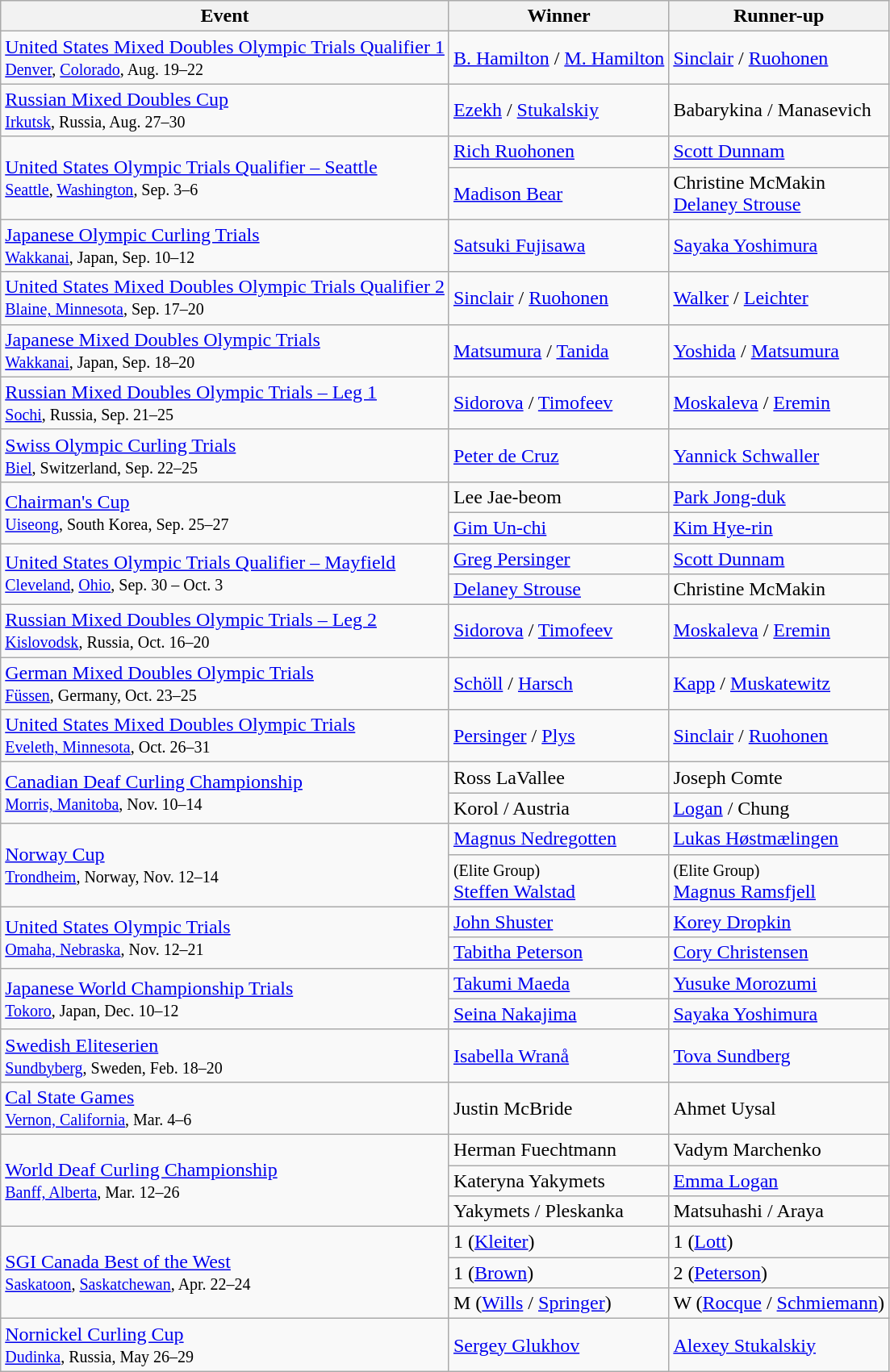<table class="wikitable">
<tr>
<th>Event</th>
<th>Winner</th>
<th>Runner-up</th>
</tr>
<tr>
<td><a href='#'>United States Mixed Doubles Olympic Trials Qualifier 1</a> <br> <small><a href='#'>Denver</a>, <a href='#'>Colorado</a>, Aug. 19–22</small></td>
<td> <a href='#'>B. Hamilton</a> / <a href='#'>M. Hamilton</a></td>
<td> <a href='#'>Sinclair</a> / <a href='#'>Ruohonen</a></td>
</tr>
<tr>
<td><a href='#'>Russian Mixed Doubles Cup</a> <br> <small><a href='#'>Irkutsk</a>, Russia, Aug. 27–30</small></td>
<td> <a href='#'>Ezekh</a> / <a href='#'>Stukalskiy</a></td>
<td> Babarykina / Manasevich</td>
</tr>
<tr>
<td rowspan=2><a href='#'>United States Olympic Trials Qualifier – Seattle</a> <br> <small><a href='#'>Seattle</a>, <a href='#'>Washington</a>, Sep. 3–6</small></td>
<td> <a href='#'>Rich Ruohonen</a></td>
<td> <a href='#'>Scott Dunnam</a></td>
</tr>
<tr>
<td> <a href='#'>Madison Bear</a></td>
<td> Christine McMakin <br>  <a href='#'>Delaney Strouse</a></td>
</tr>
<tr>
<td><a href='#'>Japanese Olympic Curling Trials</a> <br> <small><a href='#'>Wakkanai</a>, Japan, Sep. 10–12</small></td>
<td> <a href='#'>Satsuki Fujisawa</a></td>
<td> <a href='#'>Sayaka Yoshimura</a></td>
</tr>
<tr>
<td><a href='#'>United States Mixed Doubles Olympic Trials Qualifier 2</a> <br> <small><a href='#'>Blaine, Minnesota</a>, Sep. 17–20</small></td>
<td> <a href='#'>Sinclair</a> / <a href='#'>Ruohonen</a></td>
<td> <a href='#'>Walker</a> / <a href='#'>Leichter</a></td>
</tr>
<tr>
<td><a href='#'>Japanese Mixed Doubles Olympic Trials</a> <br> <small><a href='#'>Wakkanai</a>, Japan, Sep. 18–20</small></td>
<td> <a href='#'>Matsumura</a> /  <a href='#'>Tanida</a></td>
<td> <a href='#'>Yoshida</a> / <a href='#'>Matsumura</a></td>
</tr>
<tr>
<td><a href='#'>Russian Mixed Doubles Olympic Trials – Leg 1</a> <br> <small><a href='#'>Sochi</a>, Russia, Sep. 21–25</small></td>
<td> <a href='#'>Sidorova</a> / <a href='#'>Timofeev</a></td>
<td> <a href='#'>Moskaleva</a> / <a href='#'>Eremin</a></td>
</tr>
<tr>
<td><a href='#'>Swiss Olympic Curling Trials</a> <br> <small><a href='#'>Biel</a>, Switzerland, Sep. 22–25</small></td>
<td> <a href='#'>Peter de Cruz</a></td>
<td> <a href='#'>Yannick Schwaller</a></td>
</tr>
<tr>
<td rowspan=2><a href='#'>Chairman's Cup</a> <br> <small><a href='#'>Uiseong</a>, South Korea, Sep. 25–27</small></td>
<td> Lee Jae-beom</td>
<td> <a href='#'>Park Jong-duk</a></td>
</tr>
<tr>
<td> <a href='#'>Gim Un-chi</a></td>
<td> <a href='#'>Kim Hye-rin</a></td>
</tr>
<tr>
<td rowspan=2><a href='#'>United States Olympic Trials Qualifier – Mayfield</a> <br> <small><a href='#'>Cleveland</a>, <a href='#'>Ohio</a>, Sep. 30 – Oct. 3</small></td>
<td> <a href='#'>Greg Persinger</a></td>
<td> <a href='#'>Scott Dunnam</a></td>
</tr>
<tr>
<td> <a href='#'>Delaney Strouse</a></td>
<td> Christine McMakin</td>
</tr>
<tr>
<td><a href='#'>Russian Mixed Doubles Olympic Trials – Leg 2</a> <br> <small><a href='#'>Kislovodsk</a>, Russia, Oct. 16–20</small></td>
<td> <a href='#'>Sidorova</a> / <a href='#'>Timofeev</a></td>
<td> <a href='#'>Moskaleva</a> / <a href='#'>Eremin</a></td>
</tr>
<tr>
<td><a href='#'>German Mixed Doubles Olympic Trials</a> <br> <small><a href='#'>Füssen</a>, Germany, Oct. 23–25</small></td>
<td> <a href='#'>Schöll</a> / <a href='#'>Harsch</a></td>
<td> <a href='#'>Kapp</a> / <a href='#'>Muskatewitz</a></td>
</tr>
<tr>
<td><a href='#'>United States Mixed Doubles Olympic Trials</a> <br> <small><a href='#'>Eveleth, Minnesota</a>, Oct. 26–31</small></td>
<td> <a href='#'>Persinger</a> /  <a href='#'>Plys</a></td>
<td> <a href='#'>Sinclair</a> / <a href='#'>Ruohonen</a></td>
</tr>
<tr>
<td rowspan=2><a href='#'>Canadian Deaf Curling Championship</a> <br> <small><a href='#'>Morris, Manitoba</a>, Nov. 10–14</small></td>
<td> Ross LaVallee</td>
<td> Joseph Comte</td>
</tr>
<tr>
<td> Korol / Austria</td>
<td> <a href='#'>Logan</a> / Chung</td>
</tr>
<tr>
<td rowspan=2><a href='#'>Norway Cup</a> <br> <small><a href='#'>Trondheim</a>, Norway, Nov. 12–14</small></td>
<td> <a href='#'>Magnus Nedregotten</a></td>
<td> <a href='#'>Lukas Høstmælingen</a></td>
</tr>
<tr>
<td><small>(Elite Group)</small> <br>  <a href='#'>Steffen Walstad</a></td>
<td><small>(Elite Group)</small> <br>  <a href='#'>Magnus Ramsfjell</a></td>
</tr>
<tr>
<td rowspan=2><a href='#'>United States Olympic Trials</a> <br> <small><a href='#'>Omaha, Nebraska</a>, Nov. 12–21</small></td>
<td> <a href='#'>John Shuster</a></td>
<td> <a href='#'>Korey Dropkin</a></td>
</tr>
<tr>
<td> <a href='#'>Tabitha Peterson</a></td>
<td> <a href='#'>Cory Christensen</a></td>
</tr>
<tr>
<td rowspan=2><a href='#'>Japanese World Championship Trials</a> <br> <small><a href='#'>Tokoro</a>, Japan, Dec. 10–12</small></td>
<td> <a href='#'>Takumi Maeda</a></td>
<td> <a href='#'>Yusuke Morozumi</a></td>
</tr>
<tr>
<td> <a href='#'>Seina Nakajima</a></td>
<td> <a href='#'>Sayaka Yoshimura</a></td>
</tr>
<tr>
<td><a href='#'>Swedish Eliteserien</a> <br> <small><a href='#'>Sundbyberg</a>, Sweden, Feb. 18–20</small></td>
<td> <a href='#'>Isabella Wranå</a></td>
<td> <a href='#'>Tova Sundberg</a></td>
</tr>
<tr>
<td><a href='#'>Cal State Games</a> <br> <small><a href='#'>Vernon, California</a>, Mar. 4–6</small></td>
<td> Justin McBride</td>
<td> Ahmet Uysal</td>
</tr>
<tr>
<td rowspan=3><a href='#'>World Deaf Curling Championship</a> <br> <small><a href='#'>Banff, Alberta</a>, Mar. 12–26</small></td>
<td> Herman Fuechtmann</td>
<td> Vadym Marchenko</td>
</tr>
<tr>
<td> Kateryna Yakymets</td>
<td> <a href='#'>Emma Logan</a></td>
</tr>
<tr>
<td> Yakymets / Pleskanka</td>
<td> Matsuhashi / Araya</td>
</tr>
<tr>
<td rowspan=3><a href='#'>SGI Canada Best of the West</a> <br> <small><a href='#'>Saskatoon</a>, <a href='#'>Saskatchewan</a>, Apr. 22–24</small></td>
<td> 1 (<a href='#'>Kleiter</a>)</td>
<td> 1 (<a href='#'>Lott</a>)</td>
</tr>
<tr>
<td> 1 (<a href='#'>Brown</a>)</td>
<td> 2 (<a href='#'>Peterson</a>)</td>
</tr>
<tr>
<td> M (<a href='#'>Wills</a> / <a href='#'>Springer</a>)</td>
<td> W (<a href='#'>Rocque</a> / <a href='#'>Schmiemann</a>)</td>
</tr>
<tr>
<td><a href='#'>Nornickel Curling Cup</a> <br> <small><a href='#'>Dudinka</a>, Russia, May 26–29</small></td>
<td> <a href='#'>Sergey Glukhov</a></td>
<td> <a href='#'>Alexey Stukalskiy</a></td>
</tr>
</table>
